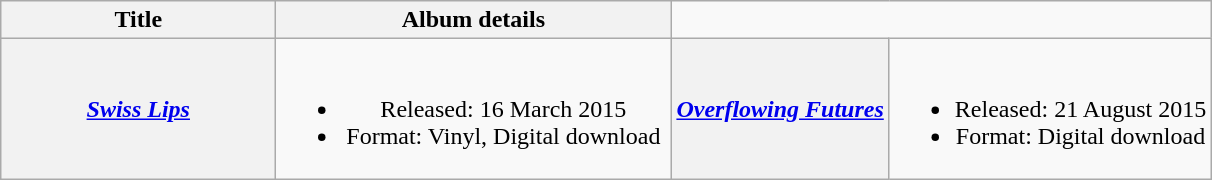<table class="wikitable plainrowheaders" style="text-align:center;">
<tr>
<th scope="col" style="width:11em;">Title</th>
<th scope="col" style="width:16em;">Album details</th>
</tr>
<tr>
<th scope="row"><em><a href='#'>Swiss Lips</a></em></th>
<td><br><ul><li>Released: 16 March 2015</li><li>Format: Vinyl, Digital download</li></ul></td>
<th scope="row"><em><a href='#'>Overflowing Futures</a></em></th>
<td><br><ul><li>Released: 21 August 2015</li><li>Format: Digital download</li></ul></td>
</tr>
</table>
